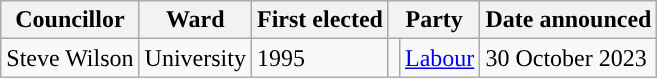<table class="wikitable sortable">
<tr>
<th scope="col">Councillor</th>
<th scope="col">Ward</th>
<th scope="col">First elected</th>
<th colspan="2" scope="col">Party</th>
<th scope="col">Date announced</th>
</tr>
<tr>
<td>Steve Wilson</td>
<td>University</td>
<td>1995</td>
<td style="background:"></td>
<td><a href='#'>Labour</a></td>
<td>30 October 2023</td>
</tr>
</table>
